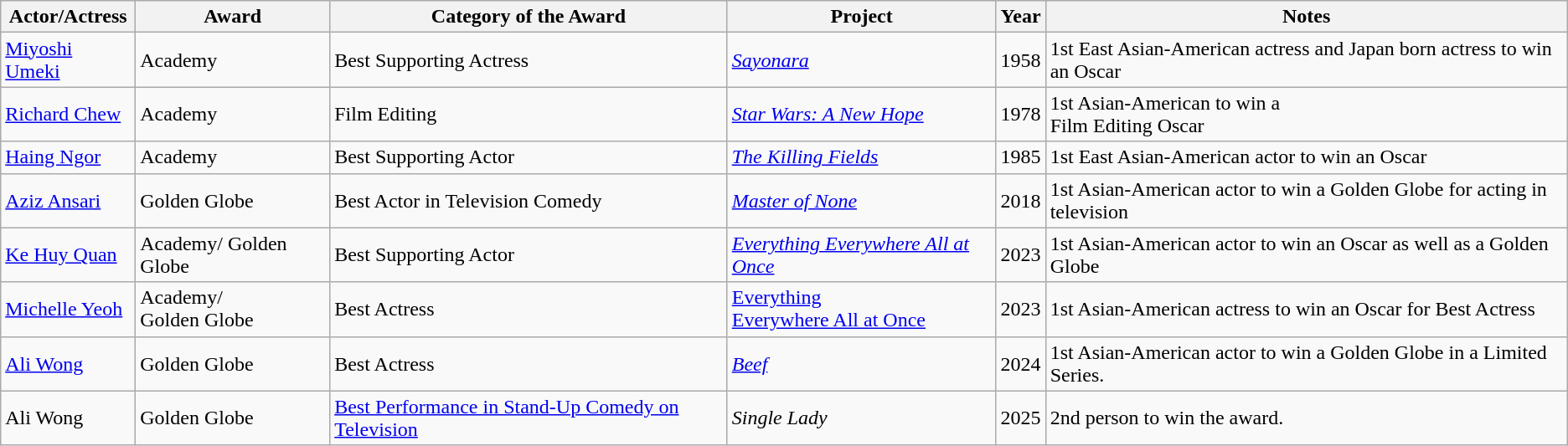<table class="wikitable">
<tr>
<th>Actor/Actress</th>
<th>Award</th>
<th>Category of the Award</th>
<th>Project</th>
<th>Year</th>
<th>Notes</th>
</tr>
<tr>
<td><a href='#'>Miyoshi Umeki</a></td>
<td>Academy</td>
<td>Best Supporting Actress</td>
<td><em><a href='#'>Sayonara</a></em></td>
<td>1958</td>
<td>1st East Asian-American actress and Japan born actress to win an Oscar</td>
</tr>
<tr>
<td><a href='#'>Richard Chew</a></td>
<td>Academy</td>
<td>Film Editing</td>
<td><a href='#'><em>Star Wars: A New Hope</em></a></td>
<td>1978</td>
<td>1st Asian-American to win a<br>Film Editing Oscar</td>
</tr>
<tr>
<td><a href='#'>Haing Ngor</a></td>
<td>Academy</td>
<td>Best Supporting Actor</td>
<td><a href='#'><em>The Killing Fields</em></a></td>
<td>1985</td>
<td>1st East Asian-American actor to win an Oscar</td>
</tr>
<tr>
<td><a href='#'>Aziz Ansari</a></td>
<td>Golden Globe</td>
<td>Best Actor in Television Comedy</td>
<td><em><a href='#'>Master of None</a></em></td>
<td>2018</td>
<td>1st Asian-American actor to win a Golden Globe for acting in television</td>
</tr>
<tr>
<td><a href='#'>Ke Huy Quan</a></td>
<td>Academy/ Golden Globe</td>
<td>Best Supporting Actor</td>
<td><em><a href='#'>Everything Everywhere All at Once</a></em></td>
<td>2023</td>
<td>1st Asian-American actor to win an Oscar as well as a Golden Globe</td>
</tr>
<tr>
<td><a href='#'>Michelle Yeoh</a></td>
<td>Academy/<br>Golden Globe</td>
<td>Best Actress</td>
<td><a href='#'>Everything</a><br><a href='#'>Everywhere All at Once</a></td>
<td>2023</td>
<td>1st Asian-American actress to win an Oscar for Best Actress</td>
</tr>
<tr>
<td><a href='#'>Ali Wong</a></td>
<td>Golden Globe</td>
<td>Best Actress</td>
<td><em><a href='#'>Beef</a></em></td>
<td>2024</td>
<td>1st Asian-American actor to win a Golden Globe in a Limited Series.</td>
</tr>
<tr>
<td>Ali Wong</td>
<td>Golden Globe</td>
<td><a href='#'>Best Performance in Stand-Up Comedy on Television</a></td>
<td><em>Single Lady</em></td>
<td>2025</td>
<td>2nd person to win the award.</td>
</tr>
</table>
